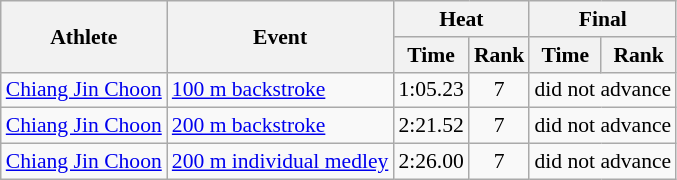<table class=wikitable style="font-size:90%">
<tr>
<th rowspan=2>Athlete</th>
<th rowspan=2>Event</th>
<th colspan=2>Heat</th>
<th colspan=2>Final</th>
</tr>
<tr>
<th>Time</th>
<th>Rank</th>
<th>Time</th>
<th>Rank</th>
</tr>
<tr align=center>
<td align=left><a href='#'>Chiang Jin Choon</a></td>
<td align=left><a href='#'>100 m backstroke</a></td>
<td>1:05.23</td>
<td>7</td>
<td colspan=2>did not advance</td>
</tr>
<tr align=center>
<td align=left><a href='#'>Chiang Jin Choon</a></td>
<td align=left><a href='#'>200 m backstroke</a></td>
<td>2:21.52</td>
<td>7</td>
<td colspan=2>did not advance</td>
</tr>
<tr align=center>
<td align=left><a href='#'>Chiang Jin Choon</a></td>
<td align=left><a href='#'>200 m individual medley</a></td>
<td>2:26.00</td>
<td>7</td>
<td colspan=2>did not advance</td>
</tr>
</table>
